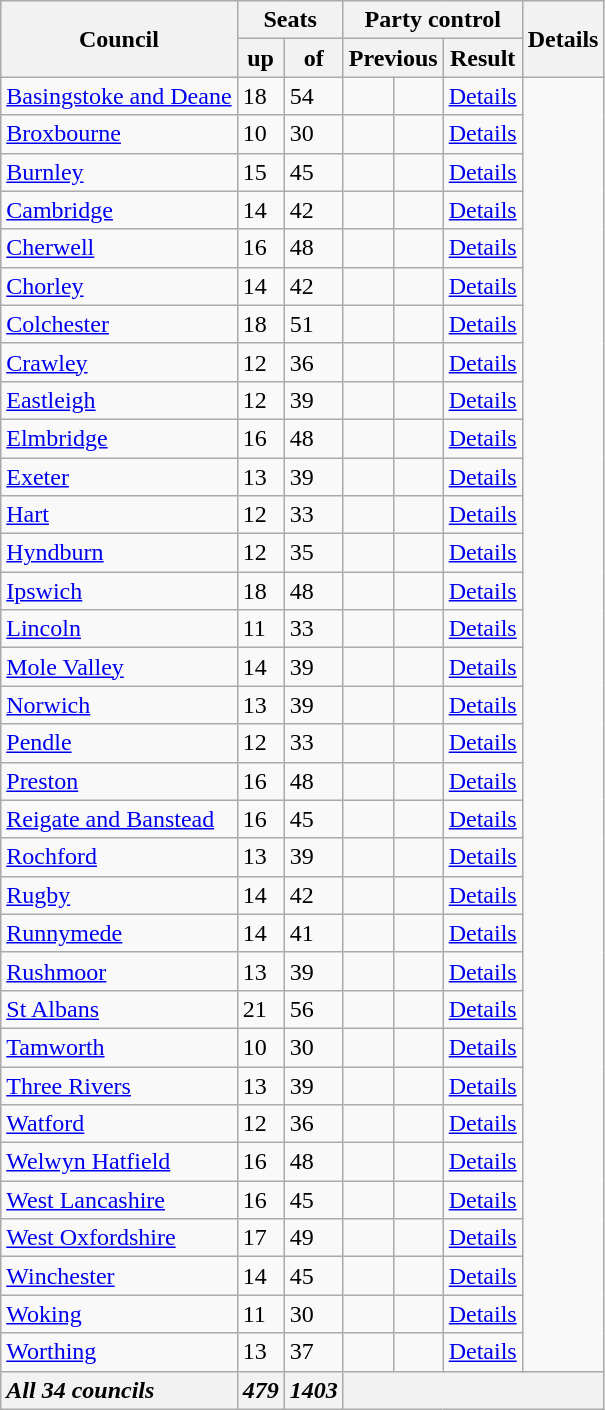<table class="wikitable sortable">
<tr>
<th rowspan="2">Council</th>
<th colspan="2">Seats</th>
<th colspan="4">Party control</th>
<th rowspan="2">Details</th>
</tr>
<tr>
<th>up</th>
<th>of</th>
<th colspan="2">Previous</th>
<th colspan="2">Result</th>
</tr>
<tr>
<td><a href='#'>Basingstoke and Deane</a></td>
<td>18</td>
<td>54</td>
<td></td>
<td></td>
<td><a href='#'>Details</a></td>
</tr>
<tr>
<td><a href='#'>Broxbourne</a></td>
<td>10</td>
<td>30</td>
<td></td>
<td></td>
<td><a href='#'>Details</a></td>
</tr>
<tr>
<td><a href='#'>Burnley</a></td>
<td>15</td>
<td>45</td>
<td></td>
<td></td>
<td><a href='#'>Details</a></td>
</tr>
<tr>
<td><a href='#'>Cambridge</a></td>
<td>14</td>
<td>42</td>
<td></td>
<td></td>
<td><a href='#'>Details</a></td>
</tr>
<tr>
<td><a href='#'>Cherwell</a></td>
<td>16</td>
<td>48</td>
<td></td>
<td></td>
<td><a href='#'>Details</a></td>
</tr>
<tr>
<td><a href='#'>Chorley</a></td>
<td>14</td>
<td>42</td>
<td></td>
<td></td>
<td><a href='#'>Details</a></td>
</tr>
<tr>
<td><a href='#'>Colchester</a></td>
<td>18</td>
<td>51</td>
<td></td>
<td></td>
<td><a href='#'>Details</a></td>
</tr>
<tr>
<td><a href='#'>Crawley</a></td>
<td>12</td>
<td>36</td>
<td></td>
<td></td>
<td><a href='#'>Details</a></td>
</tr>
<tr>
<td><a href='#'>Eastleigh</a></td>
<td>12</td>
<td>39</td>
<td></td>
<td></td>
<td><a href='#'>Details</a></td>
</tr>
<tr>
<td><a href='#'>Elmbridge</a></td>
<td>16</td>
<td>48</td>
<td></td>
<td></td>
<td><a href='#'>Details</a></td>
</tr>
<tr>
<td><a href='#'>Exeter</a></td>
<td>13</td>
<td>39</td>
<td></td>
<td></td>
<td><a href='#'>Details</a></td>
</tr>
<tr>
<td><a href='#'>Hart</a></td>
<td>12</td>
<td>33</td>
<td></td>
<td></td>
<td><a href='#'>Details</a></td>
</tr>
<tr>
<td><a href='#'>Hyndburn</a></td>
<td>12</td>
<td>35</td>
<td></td>
<td></td>
<td><a href='#'>Details</a></td>
</tr>
<tr>
<td><a href='#'>Ipswich</a></td>
<td>18</td>
<td>48</td>
<td></td>
<td></td>
<td><a href='#'>Details</a></td>
</tr>
<tr>
<td><a href='#'>Lincoln</a></td>
<td>11</td>
<td>33</td>
<td></td>
<td></td>
<td><a href='#'>Details</a></td>
</tr>
<tr>
<td><a href='#'>Mole Valley</a></td>
<td>14</td>
<td>39</td>
<td></td>
<td></td>
<td><a href='#'>Details</a></td>
</tr>
<tr>
<td><a href='#'>Norwich</a></td>
<td>13</td>
<td>39</td>
<td></td>
<td></td>
<td><a href='#'>Details</a></td>
</tr>
<tr>
<td><a href='#'>Pendle</a></td>
<td>12</td>
<td>33</td>
<td></td>
<td></td>
<td><a href='#'>Details</a></td>
</tr>
<tr>
<td><a href='#'>Preston</a></td>
<td>16</td>
<td>48</td>
<td></td>
<td></td>
<td><a href='#'>Details</a></td>
</tr>
<tr>
<td><a href='#'>Reigate and Banstead</a></td>
<td>16</td>
<td>45</td>
<td></td>
<td></td>
<td><a href='#'>Details</a></td>
</tr>
<tr>
<td><a href='#'>Rochford</a></td>
<td>13</td>
<td>39</td>
<td></td>
<td></td>
<td><a href='#'>Details</a></td>
</tr>
<tr>
<td><a href='#'>Rugby</a></td>
<td>14</td>
<td>42</td>
<td></td>
<td></td>
<td><a href='#'>Details</a></td>
</tr>
<tr>
<td><a href='#'>Runnymede</a></td>
<td>14</td>
<td>41</td>
<td></td>
<td></td>
<td><a href='#'>Details</a></td>
</tr>
<tr>
<td><a href='#'>Rushmoor</a></td>
<td>13</td>
<td>39</td>
<td></td>
<td></td>
<td><a href='#'>Details</a></td>
</tr>
<tr>
<td><a href='#'>St Albans</a></td>
<td>21</td>
<td>56</td>
<td></td>
<td></td>
<td><a href='#'>Details</a></td>
</tr>
<tr>
<td><a href='#'>Tamworth</a></td>
<td>10</td>
<td>30</td>
<td></td>
<td></td>
<td><a href='#'>Details</a></td>
</tr>
<tr>
<td><a href='#'>Three Rivers</a></td>
<td>13</td>
<td>39</td>
<td></td>
<td></td>
<td><a href='#'>Details</a></td>
</tr>
<tr>
<td><a href='#'>Watford</a></td>
<td>12</td>
<td>36</td>
<td></td>
<td></td>
<td><a href='#'>Details</a></td>
</tr>
<tr>
<td><a href='#'>Welwyn Hatfield</a></td>
<td>16</td>
<td>48</td>
<td></td>
<td></td>
<td><a href='#'>Details</a></td>
</tr>
<tr>
<td><a href='#'>West Lancashire</a></td>
<td>16</td>
<td>45</td>
<td></td>
<td></td>
<td><a href='#'>Details</a></td>
</tr>
<tr>
<td><a href='#'>West Oxfordshire</a></td>
<td>17</td>
<td>49</td>
<td></td>
<td></td>
<td><a href='#'>Details</a></td>
</tr>
<tr>
<td><a href='#'>Winchester</a></td>
<td>14</td>
<td>45</td>
<td></td>
<td></td>
<td><a href='#'>Details</a></td>
</tr>
<tr>
<td><a href='#'>Woking</a></td>
<td>11</td>
<td>30</td>
<td></td>
<td></td>
<td><a href='#'>Details</a></td>
</tr>
<tr>
<td><a href='#'>Worthing</a></td>
<td>13</td>
<td>37</td>
<td></td>
<td></td>
<td><a href='#'>Details</a></td>
</tr>
<tr class="sortbottom">
<th style="text-align:left;"><em>All 34 councils</em></th>
<th><em>479</em></th>
<th><em>1403</em></th>
<th colspan="5"></th>
</tr>
</table>
